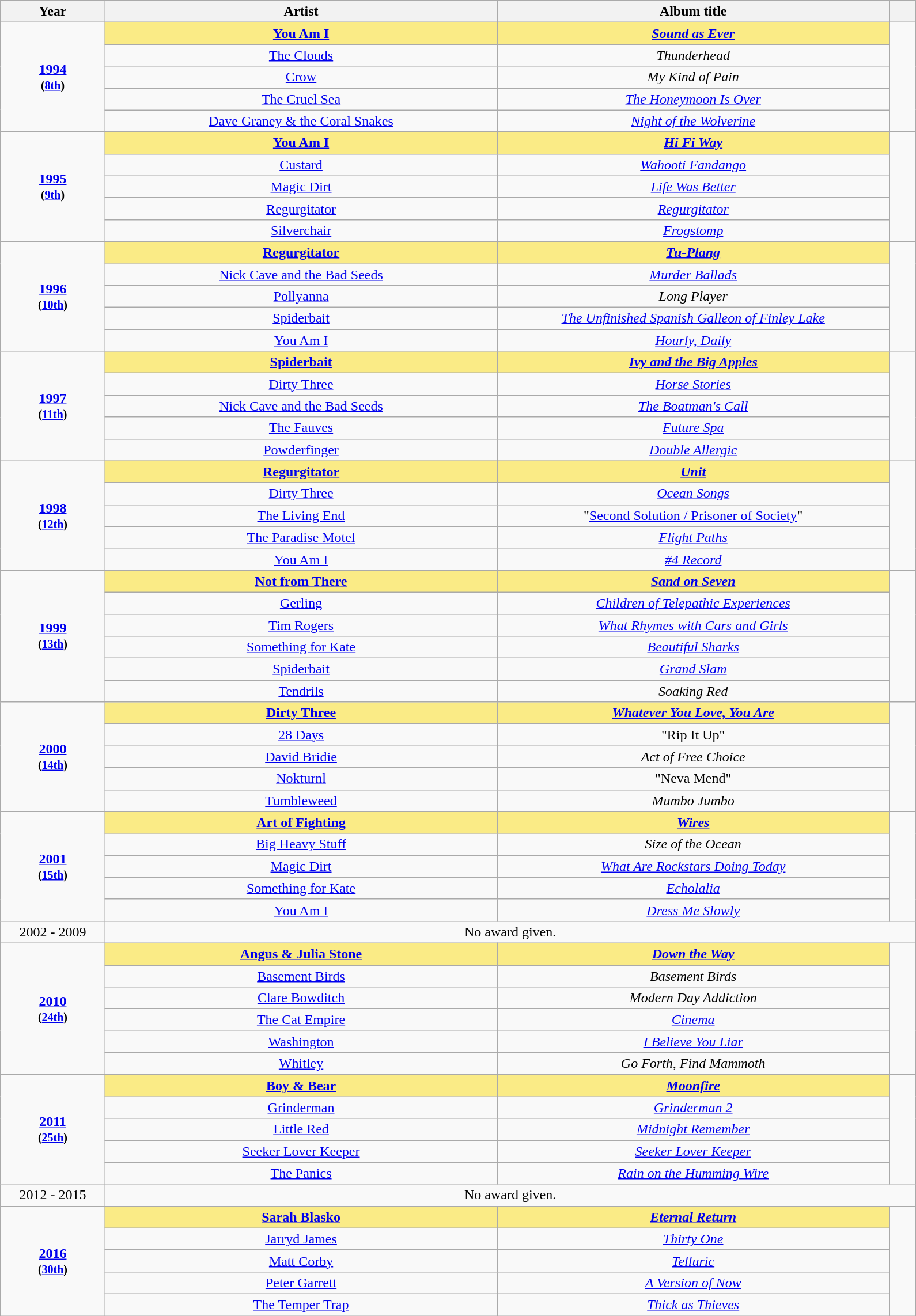<table class="wikitable sortable" style="text-align:center;">
<tr>
<th scope="col" style="width:8%;">Year</th>
<th scope="col" style="width:30%;">Artist</th>
<th scope="col" style="width:30%;">Album title</th>
<th scope="col" style="width:2%;" class="unsortable"></th>
</tr>
<tr>
<td rowspan="5" style="text-align:center;"><strong><a href='#'>1994</a></strong> <br><small><strong>(<a href='#'>8th</a>)</strong></small></td>
<td style="background:#FAEB86;"><strong><a href='#'>You Am I</a></strong></td>
<td style="background:#FAEB86;"><strong><em><a href='#'>Sound as Ever</a></em></strong></td>
<td rowspan="5" style="text-align:center;"></td>
</tr>
<tr>
<td><a href='#'>The Clouds</a></td>
<td><em>Thunderhead</em></td>
</tr>
<tr>
<td><a href='#'>Crow</a></td>
<td><em>My Kind of Pain</em></td>
</tr>
<tr>
<td><a href='#'>The Cruel Sea</a></td>
<td><em><a href='#'>The Honeymoon Is Over</a></em></td>
</tr>
<tr>
<td><a href='#'>Dave Graney & the Coral Snakes</a></td>
<td><em><a href='#'>Night of the Wolverine</a></em></td>
</tr>
<tr>
<td rowspan="5" style="text-align:center;"><strong><a href='#'>1995</a></strong> <br><small><strong>(<a href='#'>9th</a>)</strong></small></td>
<td style="background:#FAEB86;"><strong><a href='#'>You Am I</a></strong></td>
<td style="background:#FAEB86;"><strong><em><a href='#'>Hi Fi Way</a></em></strong></td>
<td rowspan="5" style="text-align:center;"></td>
</tr>
<tr>
<td><a href='#'>Custard</a></td>
<td><em><a href='#'>Wahooti Fandango</a></em></td>
</tr>
<tr>
<td><a href='#'>Magic Dirt</a></td>
<td><em><a href='#'>Life Was Better</a></em></td>
</tr>
<tr>
<td><a href='#'>Regurgitator</a></td>
<td><em><a href='#'>Regurgitator</a></em></td>
</tr>
<tr>
<td><a href='#'>Silverchair</a></td>
<td><em><a href='#'>Frogstomp</a></em></td>
</tr>
<tr>
<td rowspan="5" style="text-align:center;"><strong><a href='#'>1996</a></strong> <br><small><strong>(<a href='#'>10th</a>)</strong></small></td>
<td style="background:#FAEB86;"><strong><a href='#'>Regurgitator</a></strong></td>
<td style="background:#FAEB86;"><strong><em><a href='#'>Tu-Plang</a></em></strong></td>
<td rowspan="5" style="text-align:center;"></td>
</tr>
<tr>
<td><a href='#'>Nick Cave and the Bad Seeds</a></td>
<td><em><a href='#'>Murder Ballads</a></em></td>
</tr>
<tr>
<td><a href='#'>Pollyanna</a></td>
<td><em>Long Player</em></td>
</tr>
<tr>
<td><a href='#'>Spiderbait</a></td>
<td><em><a href='#'>The Unfinished Spanish Galleon of Finley Lake</a></em></td>
</tr>
<tr>
<td><a href='#'>You Am I</a></td>
<td><em><a href='#'>Hourly, Daily</a></em></td>
</tr>
<tr>
<td rowspan="5" style="text-align:center;"><strong><a href='#'>1997</a></strong> <br><small><strong>(<a href='#'>11th</a>)</strong></small></td>
<td style="background:#FAEB86;"><strong><a href='#'>Spiderbait</a></strong></td>
<td style="background:#FAEB86;"><strong><em><a href='#'>Ivy and the Big Apples</a></em></strong></td>
<td rowspan="5" style="text-align:center;"></td>
</tr>
<tr>
<td><a href='#'>Dirty Three</a></td>
<td><em><a href='#'>Horse Stories</a></em></td>
</tr>
<tr>
<td><a href='#'>Nick Cave and the Bad Seeds</a></td>
<td><em><a href='#'>The Boatman's Call</a></em></td>
</tr>
<tr>
<td><a href='#'>The Fauves</a></td>
<td><em><a href='#'>Future Spa</a></em></td>
</tr>
<tr>
<td><a href='#'>Powderfinger</a></td>
<td><em><a href='#'>Double Allergic</a></em></td>
</tr>
<tr>
<td rowspan="5" style="text-align:center;"><strong><a href='#'>1998</a></strong> <br><small><strong>(<a href='#'>12th</a>)</strong></small></td>
<td style="background:#FAEB86;"><strong><a href='#'>Regurgitator</a></strong></td>
<td style="background:#FAEB86;"><strong><em><a href='#'>Unit</a></em></strong></td>
<td rowspan="5" style="text-align:center;"></td>
</tr>
<tr>
<td><a href='#'>Dirty Three</a></td>
<td><em><a href='#'>Ocean Songs</a></em></td>
</tr>
<tr>
<td><a href='#'>The Living End</a></td>
<td>"<a href='#'>Second Solution / Prisoner of Society</a>"</td>
</tr>
<tr>
<td><a href='#'>The Paradise Motel</a></td>
<td><em><a href='#'>Flight Paths</a></em></td>
</tr>
<tr>
<td><a href='#'>You Am I</a></td>
<td><em><a href='#'>#4 Record</a></em></td>
</tr>
<tr>
<td rowspan="6" style="text-align:center;"><strong><a href='#'>1999</a></strong> <br><small><strong>(<a href='#'>13th</a>)</strong></small></td>
<td style="background:#FAEB86;"><strong><a href='#'>Not from There</a></strong></td>
<td style="background:#FAEB86;"><strong><em><a href='#'>Sand on Seven</a></em></strong></td>
<td rowspan="6" style="text-align:center;"></td>
</tr>
<tr>
<td><a href='#'>Gerling</a></td>
<td><em><a href='#'>Children of Telepathic Experiences</a></em></td>
</tr>
<tr>
<td><a href='#'>Tim Rogers</a></td>
<td><em><a href='#'>What Rhymes with Cars and Girls</a></em></td>
</tr>
<tr>
<td><a href='#'>Something for Kate</a></td>
<td><em><a href='#'>Beautiful Sharks</a></em></td>
</tr>
<tr>
<td><a href='#'>Spiderbait</a></td>
<td><em><a href='#'>Grand Slam</a></em></td>
</tr>
<tr>
<td><a href='#'>Tendrils</a></td>
<td><em>Soaking Red</em></td>
</tr>
<tr>
<td rowspan="5" style="text-align:center;"><strong><a href='#'>2000</a></strong> <br><small><strong>(<a href='#'>14th</a>)</strong></small></td>
<td style="background:#FAEB86;"><strong><a href='#'>Dirty Three</a></strong></td>
<td style="background:#FAEB86;"><strong><em><a href='#'>Whatever You Love, You Are</a></em></strong></td>
<td rowspan="5" style="text-align:center;"></td>
</tr>
<tr>
<td><a href='#'>28 Days</a></td>
<td>"Rip It Up"</td>
</tr>
<tr>
<td><a href='#'>David Bridie</a></td>
<td><em>Act of Free Choice</em></td>
</tr>
<tr>
<td><a href='#'>Nokturnl</a></td>
<td>"Neva Mend"</td>
</tr>
<tr>
<td><a href='#'>Tumbleweed</a></td>
<td><em>Mumbo Jumbo</em></td>
</tr>
<tr>
<td rowspan="5" style="text-align:center;"><strong><a href='#'>2001</a></strong> <br><small><strong>(<a href='#'>15th</a>)</strong></small></td>
<td style="background:#FAEB86;"><strong><a href='#'>Art of Fighting</a></strong></td>
<td style="background:#FAEB86;"><strong><em><a href='#'>Wires</a></em></strong></td>
<td rowspan="5" style="text-align:center;"></td>
</tr>
<tr>
<td><a href='#'>Big Heavy Stuff</a></td>
<td><em>Size of the Ocean</em></td>
</tr>
<tr>
<td><a href='#'>Magic Dirt</a></td>
<td><em><a href='#'>What Are Rockstars Doing Today</a></em></td>
</tr>
<tr>
<td><a href='#'>Something for Kate</a></td>
<td><em><a href='#'>Echolalia</a></em></td>
</tr>
<tr>
<td><a href='#'>You Am I</a></td>
<td><em><a href='#'>Dress Me Slowly</a></em></td>
</tr>
<tr>
<td>2002 - 2009</td>
<td colspan="3">No award given.</td>
</tr>
<tr>
<td rowspan="6" style="text-align:center;"><strong><a href='#'>2010</a></strong> <br><small><strong>(<a href='#'>24th</a>)</strong></small></td>
<td style="background:#FAEB86;"><strong><a href='#'>Angus & Julia Stone</a></strong></td>
<td style="background:#FAEB86;"><strong><em><a href='#'>Down the Way</a></em></strong></td>
<td rowspan="6" style="text-align:center;"></td>
</tr>
<tr>
<td><a href='#'>Basement Birds</a></td>
<td><em>Basement Birds</em></td>
</tr>
<tr>
<td><a href='#'>Clare Bowditch</a></td>
<td><em>Modern Day Addiction</em></td>
</tr>
<tr>
<td><a href='#'>The Cat Empire</a></td>
<td><em><a href='#'>Cinema</a></em></td>
</tr>
<tr>
<td><a href='#'>Washington</a></td>
<td><em><a href='#'>I Believe You Liar</a></em></td>
</tr>
<tr>
<td><a href='#'>Whitley</a></td>
<td><em>Go Forth, Find Mammoth</em></td>
</tr>
<tr>
<td rowspan="5" style="text-align:center;"><strong><a href='#'>2011</a></strong> <br><small><strong>(<a href='#'>25th</a>)</strong></small></td>
<td style="background:#FAEB86;"><strong><a href='#'>Boy & Bear</a></strong></td>
<td style="background:#FAEB86;"><strong><em><a href='#'>Moonfire</a></em></strong></td>
<td rowspan="5" style="text-align:center;"></td>
</tr>
<tr>
<td><a href='#'>Grinderman</a></td>
<td><em><a href='#'>Grinderman 2</a></em></td>
</tr>
<tr>
<td><a href='#'>Little Red</a></td>
<td><em><a href='#'>Midnight Remember</a></em></td>
</tr>
<tr>
<td><a href='#'>Seeker Lover Keeper</a></td>
<td><em><a href='#'>Seeker Lover Keeper</a></em></td>
</tr>
<tr>
<td><a href='#'>The Panics</a></td>
<td><em><a href='#'>Rain on the Humming Wire</a></em></td>
</tr>
<tr>
<td>2012 - 2015</td>
<td colspan="3">No award given.</td>
</tr>
<tr>
<td rowspan="5" style="text-align:center;"><strong><a href='#'>2016</a></strong> <br><small><strong>(<a href='#'>30th</a>)</strong></small></td>
<td style="background:#FAEB86;"><strong><a href='#'>Sarah Blasko</a></strong></td>
<td style="background:#FAEB86;"><strong><em><a href='#'>Eternal Return</a></em></strong></td>
<td rowspan="5" style="text-align:center;"></td>
</tr>
<tr>
<td><a href='#'>Jarryd James</a></td>
<td><em><a href='#'>Thirty One</a></em></td>
</tr>
<tr>
<td><a href='#'>Matt Corby</a></td>
<td><em><a href='#'>Telluric</a></em></td>
</tr>
<tr>
<td><a href='#'>Peter Garrett</a></td>
<td><em><a href='#'>A Version of Now</a></em></td>
</tr>
<tr>
<td><a href='#'>The Temper Trap</a></td>
<td><em><a href='#'>Thick as Thieves</a></em></td>
</tr>
</table>
